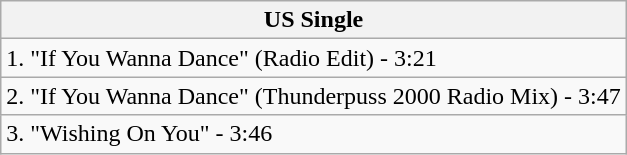<table class="wikitable">
<tr>
<th>US Single</th>
</tr>
<tr>
<td>1. "If You Wanna Dance" (Radio Edit) - 3:21</td>
</tr>
<tr>
<td>2. "If You Wanna Dance" (Thunderpuss 2000 Radio Mix) - 3:47</td>
</tr>
<tr>
<td>3. "Wishing On You" - 3:46</td>
</tr>
</table>
